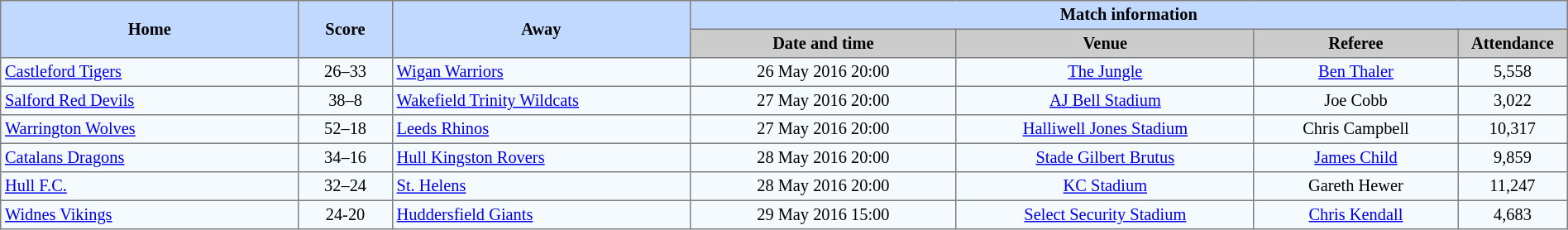<table border=1 style="border-collapse:collapse; font-size:85%; text-align:center;" cellpadding=3 cellspacing=0 width=100%>
<tr bgcolor=#C1D8FF>
<th rowspan=2 width=19%>Home</th>
<th rowspan=2 width=6%>Score</th>
<th rowspan=2 width=19%>Away</th>
<th colspan=6>Match information</th>
</tr>
<tr bgcolor=#CCCCCC>
<th width=17%>Date and time</th>
<th width=19%>Venue</th>
<th width=13%>Referee</th>
<th width=7%>Attendance</th>
</tr>
<tr bgcolor=#F5FAFF>
<td align=left> <a href='#'>Castleford Tigers</a></td>
<td>26–33</td>
<td align=left> <a href='#'>Wigan Warriors</a></td>
<td>26 May 2016 20:00</td>
<td><a href='#'>The Jungle</a></td>
<td><a href='#'>Ben Thaler</a></td>
<td>5,558</td>
</tr>
<tr bgcolor=#F5FAFF>
<td align=left> <a href='#'>Salford Red Devils</a></td>
<td>38–8</td>
<td align=left> <a href='#'>Wakefield Trinity Wildcats</a></td>
<td>27 May 2016 20:00</td>
<td><a href='#'>AJ Bell Stadium</a></td>
<td>Joe Cobb</td>
<td>3,022</td>
</tr>
<tr bgcolor=#F5FAFF>
<td align=left> <a href='#'>Warrington Wolves</a></td>
<td>52–18</td>
<td align=left> <a href='#'>Leeds Rhinos</a></td>
<td>27 May 2016 20:00</td>
<td><a href='#'>Halliwell Jones Stadium</a></td>
<td>Chris Campbell</td>
<td>10,317</td>
</tr>
<tr bgcolor=#F5FAFF>
<td align=left> <a href='#'>Catalans Dragons</a></td>
<td>34–16</td>
<td align=left> <a href='#'>Hull Kingston Rovers</a></td>
<td>28 May 2016 20:00</td>
<td><a href='#'>Stade Gilbert Brutus</a></td>
<td><a href='#'>James Child</a></td>
<td>9,859</td>
</tr>
<tr bgcolor=#F5FAFF>
<td align=left> <a href='#'>Hull F.C.</a></td>
<td>32–24</td>
<td align=left> <a href='#'>St. Helens</a></td>
<td>28 May 2016 20:00</td>
<td><a href='#'>KC Stadium</a></td>
<td>Gareth Hewer</td>
<td>11,247</td>
</tr>
<tr bgcolor=#F5FAFF>
<td align=left> <a href='#'>Widnes Vikings</a></td>
<td>24-20</td>
<td align=left> <a href='#'>Huddersfield Giants</a></td>
<td>29 May 2016 15:00</td>
<td><a href='#'>Select Security Stadium</a></td>
<td><a href='#'>Chris Kendall</a></td>
<td>4,683</td>
</tr>
</table>
